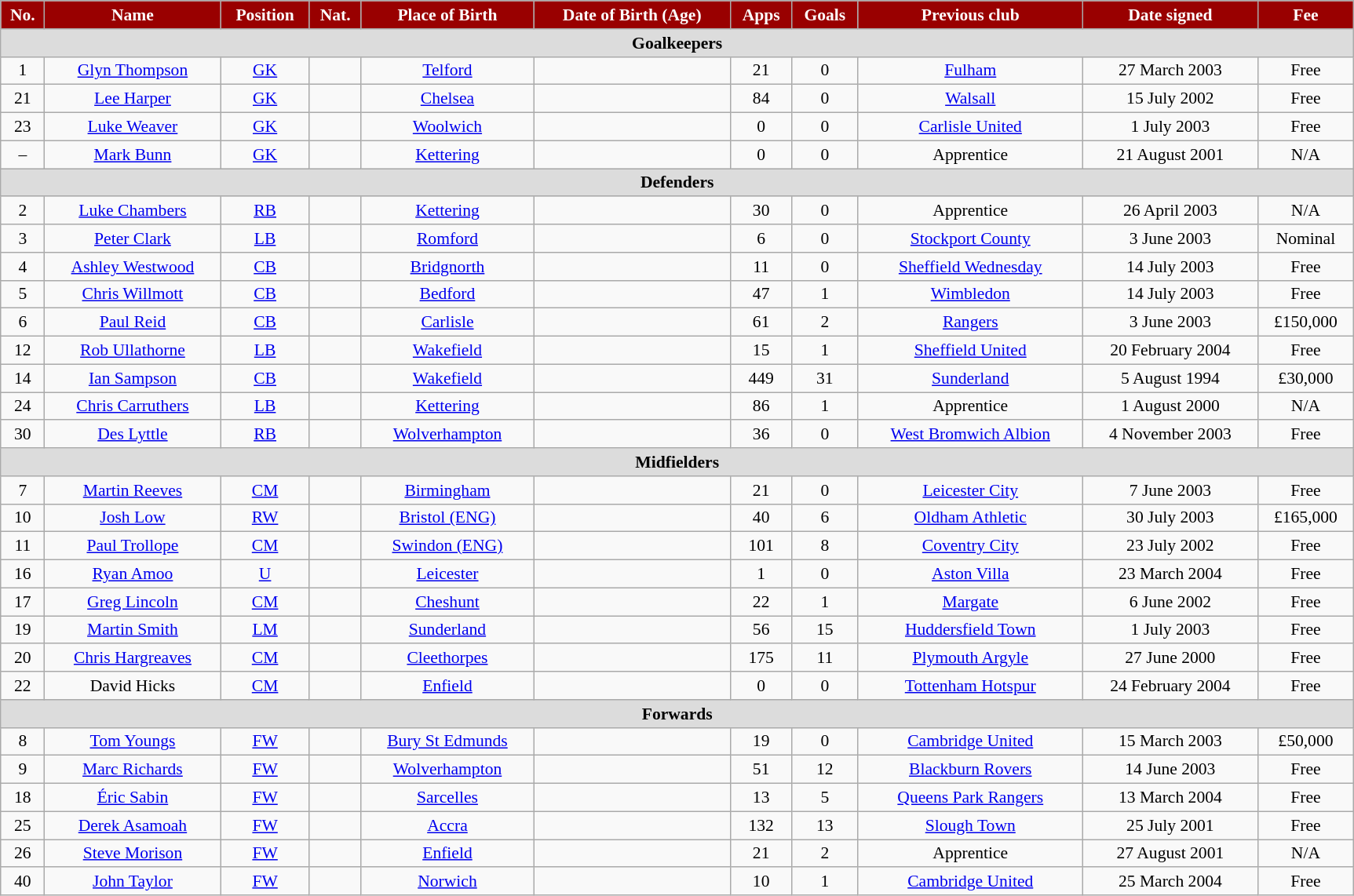<table class="wikitable" style="text-align:center; font-size:90%; width:91%;">
<tr>
<th style="background:#900; color:#FFF; text-align:center;">No.</th>
<th style="background:#900; color:#FFF; text-align:center;">Name</th>
<th style="background:#900; color:#FFF; text-align:center;">Position</th>
<th style="background:#900; color:#FFF; text-align:center;">Nat.</th>
<th style="background:#900; color:#FFF; text-align:center;">Place of Birth</th>
<th style="background:#900; color:#FFF; text-align:center;">Date of Birth (Age)</th>
<th style="background:#900; color:#FFF; text-align:center;">Apps</th>
<th style="background:#900; color:#FFF; text-align:center;">Goals</th>
<th style="background:#900; color:#FFF; text-align:center;">Previous club</th>
<th style="background:#900; color:#FFF; text-align:center;">Date signed</th>
<th style="background:#900; color:#FFF; text-align:center;">Fee</th>
</tr>
<tr>
<th colspan="12" style="background:#dcdcdc; text-align:center;">Goalkeepers</th>
</tr>
<tr>
<td>1</td>
<td><a href='#'>Glyn Thompson</a></td>
<td><a href='#'>GK</a></td>
<td></td>
<td><a href='#'>Telford</a></td>
<td></td>
<td>21</td>
<td>0</td>
<td><a href='#'>Fulham</a></td>
<td>27 March 2003</td>
<td>Free</td>
</tr>
<tr>
<td>21</td>
<td><a href='#'>Lee Harper</a></td>
<td><a href='#'>GK</a></td>
<td></td>
<td><a href='#'>Chelsea</a></td>
<td></td>
<td>84</td>
<td>0</td>
<td><a href='#'>Walsall</a></td>
<td>15 July 2002</td>
<td>Free</td>
</tr>
<tr>
<td>23</td>
<td><a href='#'>Luke Weaver</a></td>
<td><a href='#'>GK</a></td>
<td></td>
<td><a href='#'>Woolwich</a></td>
<td></td>
<td>0</td>
<td>0</td>
<td><a href='#'>Carlisle United</a></td>
<td>1 July 2003</td>
<td>Free</td>
</tr>
<tr>
<td>–</td>
<td><a href='#'>Mark Bunn</a></td>
<td><a href='#'>GK</a></td>
<td></td>
<td><a href='#'>Kettering</a></td>
<td></td>
<td>0</td>
<td>0</td>
<td>Apprentice</td>
<td>21 August 2001</td>
<td>N/A</td>
</tr>
<tr>
<th colspan="12" style="background:#dcdcdc; text-align:center;">Defenders</th>
</tr>
<tr>
<td>2</td>
<td><a href='#'>Luke Chambers</a></td>
<td><a href='#'>RB</a></td>
<td></td>
<td><a href='#'>Kettering</a></td>
<td></td>
<td>30</td>
<td>0</td>
<td>Apprentice</td>
<td>26 April 2003</td>
<td>N/A</td>
</tr>
<tr>
<td>3</td>
<td><a href='#'>Peter Clark</a></td>
<td><a href='#'>LB</a></td>
<td></td>
<td><a href='#'>Romford</a></td>
<td></td>
<td>6</td>
<td>0</td>
<td><a href='#'>Stockport County</a></td>
<td>3 June 2003</td>
<td>Nominal</td>
</tr>
<tr>
<td>4</td>
<td><a href='#'>Ashley Westwood</a></td>
<td><a href='#'>CB</a></td>
<td></td>
<td><a href='#'>Bridgnorth</a></td>
<td></td>
<td>11</td>
<td>0</td>
<td><a href='#'>Sheffield Wednesday</a></td>
<td>14 July 2003</td>
<td>Free</td>
</tr>
<tr>
<td>5</td>
<td><a href='#'>Chris Willmott</a></td>
<td><a href='#'>CB</a></td>
<td></td>
<td><a href='#'>Bedford</a></td>
<td></td>
<td>47</td>
<td>1</td>
<td><a href='#'>Wimbledon</a></td>
<td>14 July 2003</td>
<td>Free</td>
</tr>
<tr>
<td>6</td>
<td><a href='#'>Paul Reid</a></td>
<td><a href='#'>CB</a></td>
<td></td>
<td><a href='#'>Carlisle</a></td>
<td></td>
<td>61</td>
<td>2</td>
<td><a href='#'>Rangers</a></td>
<td>3 June 2003</td>
<td>£150,000</td>
</tr>
<tr>
<td>12</td>
<td><a href='#'>Rob Ullathorne</a></td>
<td><a href='#'>LB</a></td>
<td></td>
<td><a href='#'>Wakefield</a></td>
<td></td>
<td>15</td>
<td>1</td>
<td><a href='#'>Sheffield United</a></td>
<td>20 February 2004</td>
<td>Free</td>
</tr>
<tr>
<td>14</td>
<td><a href='#'>Ian Sampson</a></td>
<td><a href='#'>CB</a></td>
<td></td>
<td><a href='#'>Wakefield</a></td>
<td></td>
<td>449</td>
<td>31</td>
<td><a href='#'>Sunderland</a></td>
<td>5 August 1994</td>
<td>£30,000</td>
</tr>
<tr>
<td>24</td>
<td><a href='#'>Chris Carruthers</a></td>
<td><a href='#'>LB</a></td>
<td></td>
<td><a href='#'>Kettering</a></td>
<td></td>
<td>86</td>
<td>1</td>
<td>Apprentice</td>
<td>1 August 2000</td>
<td>N/A</td>
</tr>
<tr>
<td>30</td>
<td><a href='#'>Des Lyttle</a></td>
<td><a href='#'>RB</a></td>
<td></td>
<td><a href='#'>Wolverhampton</a></td>
<td></td>
<td>36</td>
<td>0</td>
<td><a href='#'>West Bromwich Albion</a></td>
<td>4 November 2003</td>
<td>Free</td>
</tr>
<tr>
<th colspan="12" style="background:#dcdcdc; text-align:center;">Midfielders</th>
</tr>
<tr>
<td>7</td>
<td><a href='#'>Martin Reeves</a></td>
<td><a href='#'>CM</a></td>
<td></td>
<td><a href='#'>Birmingham</a></td>
<td></td>
<td>21</td>
<td>0</td>
<td><a href='#'>Leicester City</a></td>
<td>7 June 2003</td>
<td>Free</td>
</tr>
<tr>
<td>10</td>
<td><a href='#'>Josh Low</a></td>
<td><a href='#'>RW</a></td>
<td></td>
<td><a href='#'>Bristol (ENG)</a></td>
<td></td>
<td>40</td>
<td>6</td>
<td><a href='#'>Oldham Athletic</a></td>
<td>30 July 2003</td>
<td>£165,000</td>
</tr>
<tr>
<td>11</td>
<td><a href='#'>Paul Trollope</a></td>
<td><a href='#'>CM</a></td>
<td></td>
<td><a href='#'>Swindon (ENG)</a></td>
<td></td>
<td>101</td>
<td>8</td>
<td><a href='#'>Coventry City</a></td>
<td>23 July 2002</td>
<td>Free</td>
</tr>
<tr>
<td>16</td>
<td><a href='#'>Ryan Amoo</a></td>
<td><a href='#'>U</a></td>
<td></td>
<td><a href='#'>Leicester</a></td>
<td></td>
<td>1</td>
<td>0</td>
<td><a href='#'>Aston Villa</a></td>
<td>23 March 2004</td>
<td>Free</td>
</tr>
<tr>
<td>17</td>
<td><a href='#'>Greg Lincoln</a></td>
<td><a href='#'>CM</a></td>
<td></td>
<td><a href='#'>Cheshunt</a></td>
<td></td>
<td>22</td>
<td>1</td>
<td><a href='#'>Margate</a></td>
<td>6 June 2002</td>
<td>Free</td>
</tr>
<tr>
<td>19</td>
<td><a href='#'>Martin Smith</a></td>
<td><a href='#'>LM</a></td>
<td></td>
<td><a href='#'>Sunderland</a></td>
<td></td>
<td>56</td>
<td>15</td>
<td><a href='#'>Huddersfield Town</a></td>
<td>1 July 2003</td>
<td>Free</td>
</tr>
<tr>
<td>20</td>
<td><a href='#'>Chris Hargreaves</a></td>
<td><a href='#'>CM</a></td>
<td></td>
<td><a href='#'>Cleethorpes</a></td>
<td></td>
<td>175</td>
<td>11</td>
<td><a href='#'>Plymouth Argyle</a></td>
<td>27 June 2000</td>
<td>Free</td>
</tr>
<tr>
<td>22</td>
<td>David Hicks</td>
<td><a href='#'>CM</a></td>
<td></td>
<td><a href='#'>Enfield</a></td>
<td></td>
<td>0</td>
<td>0</td>
<td><a href='#'>Tottenham Hotspur</a></td>
<td>24 February 2004</td>
<td>Free</td>
</tr>
<tr>
<th colspan="12" style="background:#dcdcdc; text-align:center;">Forwards</th>
</tr>
<tr>
<td>8</td>
<td><a href='#'>Tom Youngs</a></td>
<td><a href='#'>FW</a></td>
<td></td>
<td><a href='#'>Bury St Edmunds</a></td>
<td></td>
<td>19</td>
<td>0</td>
<td><a href='#'>Cambridge United</a></td>
<td>15 March 2003</td>
<td>£50,000</td>
</tr>
<tr>
<td>9</td>
<td><a href='#'>Marc Richards</a></td>
<td><a href='#'>FW</a></td>
<td></td>
<td><a href='#'>Wolverhampton</a></td>
<td></td>
<td>51</td>
<td>12</td>
<td><a href='#'>Blackburn Rovers</a></td>
<td>14 June 2003</td>
<td>Free</td>
</tr>
<tr>
<td>18</td>
<td><a href='#'>Éric Sabin</a></td>
<td><a href='#'>FW</a></td>
<td></td>
<td><a href='#'>Sarcelles</a></td>
<td></td>
<td>13</td>
<td>5</td>
<td><a href='#'>Queens Park Rangers</a></td>
<td>13 March 2004</td>
<td>Free</td>
</tr>
<tr>
<td>25</td>
<td><a href='#'>Derek Asamoah</a></td>
<td><a href='#'>FW</a></td>
<td></td>
<td><a href='#'>Accra</a></td>
<td></td>
<td>132</td>
<td>13</td>
<td><a href='#'>Slough Town</a></td>
<td>25 July 2001</td>
<td>Free</td>
</tr>
<tr>
<td>26</td>
<td><a href='#'>Steve Morison</a></td>
<td><a href='#'>FW</a></td>
<td></td>
<td><a href='#'>Enfield</a></td>
<td></td>
<td>21</td>
<td>2</td>
<td>Apprentice</td>
<td>27 August 2001</td>
<td>N/A</td>
</tr>
<tr>
<td>40</td>
<td><a href='#'>John Taylor</a></td>
<td><a href='#'>FW</a></td>
<td></td>
<td><a href='#'>Norwich</a></td>
<td></td>
<td>10</td>
<td>1</td>
<td><a href='#'>Cambridge United</a></td>
<td>25 March 2004</td>
<td>Free</td>
</tr>
</table>
